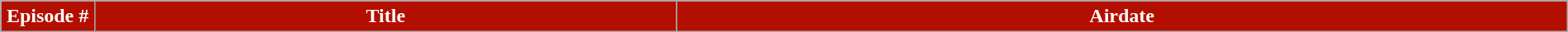<table class="wikitable plainrowheaders" style="width:100%; margin:auto; background:#FFFFFF;">
<tr>
<th style="background-color:#B30F00; color:#fff; text-align:center;" width="6%">Episode #</th>
<th style="background-color:#B30F00; color:#fff; text-align:center;">Title</th>
<th style="background-color:#B30F00; color:#fff; text-align:center;">Airdate<br>





</th>
</tr>
</table>
